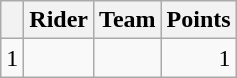<table class="wikitable">
<tr>
<th></th>
<th>Rider</th>
<th>Team</th>
<th>Points</th>
</tr>
<tr>
<td>1</td>
<td></td>
<td></td>
<td align=right>1</td>
</tr>
</table>
